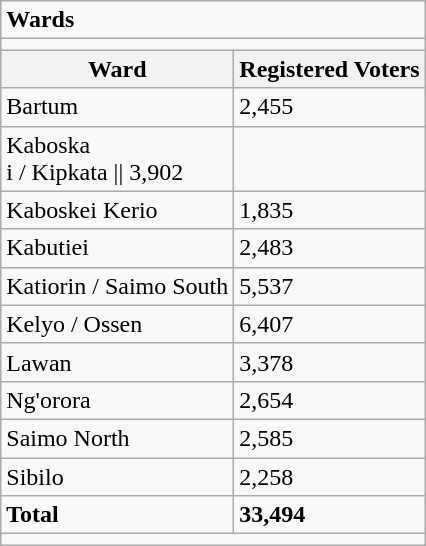<table class="wikitable">
<tr>
<td colspan="2"><strong>Wards</strong></td>
</tr>
<tr>
<td colspan="2"></td>
</tr>
<tr>
<th>Ward</th>
<th>Registered Voters</th>
</tr>
<tr>
<td>Bartum</td>
<td>2,455</td>
</tr>
<tr>
<td>Kaboska<br>i / Kipkata || 3,902</td>
</tr>
<tr>
<td>Kaboskei Kerio</td>
<td>1,835</td>
</tr>
<tr>
<td>Kabutiei</td>
<td>2,483</td>
</tr>
<tr>
<td>Katiorin / Saimo South</td>
<td>5,537</td>
</tr>
<tr>
<td>Kelyo / Ossen</td>
<td>6,407</td>
</tr>
<tr>
<td>Lawan</td>
<td>3,378</td>
</tr>
<tr>
<td>Ng'orora</td>
<td>2,654</td>
</tr>
<tr>
<td>Saimo North</td>
<td>2,585</td>
</tr>
<tr>
<td>Sibilo</td>
<td>2,258</td>
</tr>
<tr>
<td><strong>Total</strong></td>
<td><strong>33,494</strong></td>
</tr>
<tr>
<td colspan="2"></td>
</tr>
</table>
